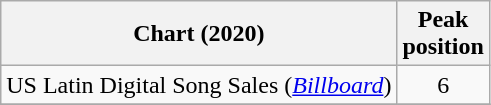<table class="wikitable">
<tr>
<th>Chart (2020)</th>
<th>Peak<br>position</th>
</tr>
<tr>
<td align="left">US Latin Digital Song Sales (<em><a href='#'>Billboard</a></em>)</td>
<td align="center">6</td>
</tr>
<tr>
</tr>
</table>
